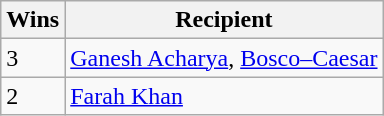<table class="wikitable">
<tr>
<th>Wins</th>
<th>Recipient</th>
</tr>
<tr>
<td>3</td>
<td><a href='#'>Ganesh Acharya</a>, <a href='#'>Bosco–Caesar</a></td>
</tr>
<tr>
<td>2</td>
<td><a href='#'>Farah Khan</a></td>
</tr>
</table>
